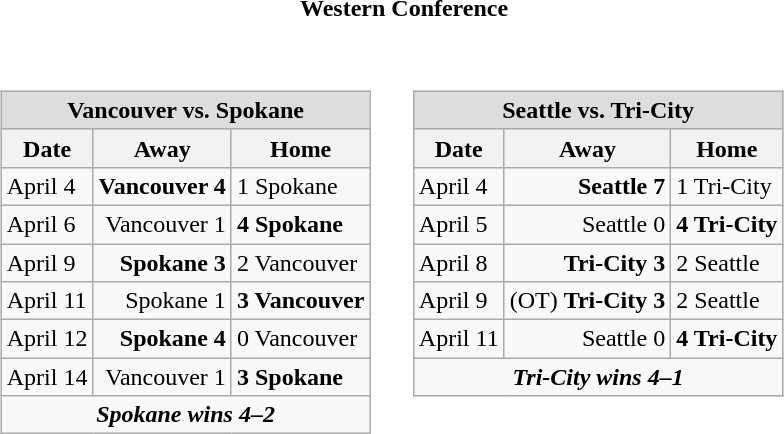<table cellspacing="10">
<tr>
<th colspan="2">Western Conference</th>
</tr>
<tr>
<td valign="top"><br><table class="wikitable">
<tr>
<th style="background:#ddd;" colspan="4">Vancouver vs. Spokane</th>
</tr>
<tr>
<th>Date</th>
<th>Away</th>
<th>Home</th>
</tr>
<tr>
<td>April 4</td>
<td style="text-align:right;"><strong>Vancouver 4</strong></td>
<td>1 Spokane</td>
</tr>
<tr>
<td>April 6</td>
<td style="text-align:right;">Vancouver 1</td>
<td><strong>4 Spokane</strong></td>
</tr>
<tr>
<td>April 9</td>
<td style="text-align:right;"><strong>Spokane 3</strong></td>
<td>2 Vancouver</td>
</tr>
<tr>
<td>April 11</td>
<td style="text-align:right;">Spokane 1</td>
<td><strong>3 Vancouver</strong></td>
</tr>
<tr>
<td>April 12</td>
<td style="text-align:right;"><strong>Spokane 4</strong></td>
<td>0 Vancouver</td>
</tr>
<tr>
<td>April 14</td>
<td style="text-align:right;">Vancouver 1</td>
<td><strong>3 Spokane</strong></td>
</tr>
<tr style="text-align:center;">
<td colspan="4"><strong><em>Spokane wins 4–2</em></strong></td>
</tr>
</table>
</td>
<td valign="top"><br><table class="wikitable">
<tr>
<th style="background:#ddd;" colspan="4">Seattle vs. Tri-City</th>
</tr>
<tr>
<th>Date</th>
<th>Away</th>
<th>Home</th>
</tr>
<tr>
<td>April 4</td>
<td style="text-align:right;"><strong>Seattle 7</strong></td>
<td>1 Tri-City</td>
</tr>
<tr>
<td>April 5</td>
<td style="text-align:right;">Seattle 0</td>
<td><strong>4 Tri-City</strong></td>
</tr>
<tr>
<td>April 8</td>
<td style="text-align:right;"><strong>Tri-City 3</strong></td>
<td>2 Seattle</td>
</tr>
<tr>
<td>April 9</td>
<td style="text-align:right;">(OT) <strong>Tri-City 3</strong></td>
<td>2 Seattle</td>
</tr>
<tr>
<td>April 11</td>
<td style="text-align:right;">Seattle 0</td>
<td><strong>4 Tri-City</strong></td>
</tr>
<tr style="text-align:center;">
<td colspan="4"><strong><em>Tri-City wins 4–1</em></strong></td>
</tr>
</table>
</td>
</tr>
</table>
